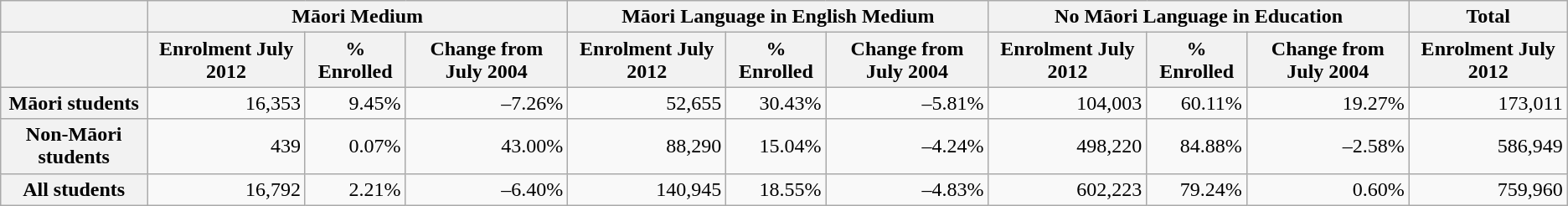<table class="wikitable">
<tr>
<th></th>
<th colspan=3>Māori Medium</th>
<th colspan=3>Māori Language in English Medium</th>
<th colspan=3>No Māori Language in Education</th>
<th>Total</th>
</tr>
<tr>
<th></th>
<th>Enrolment July 2012</th>
<th>% Enrolled</th>
<th>Change from July 2004</th>
<th>Enrolment July 2012</th>
<th>% Enrolled</th>
<th>Change from July 2004</th>
<th>Enrolment July 2012</th>
<th>% Enrolled</th>
<th>Change from July 2004</th>
<th>Enrolment July 2012</th>
</tr>
<tr>
<th>Māori students</th>
<td align=right>16,353</td>
<td align=right>9.45%</td>
<td align=right>–7.26%</td>
<td align=right>52,655</td>
<td align=right>30.43%</td>
<td align=right>–5.81%</td>
<td align=right>104,003</td>
<td align=right>60.11%</td>
<td align=right>19.27%</td>
<td align=right>173,011</td>
</tr>
<tr>
<th>Non-Māori students</th>
<td align=right>439</td>
<td align=right>0.07%</td>
<td align=right>43.00%</td>
<td align=right>88,290</td>
<td align=right>15.04%</td>
<td align=right>–4.24%</td>
<td align=right>498,220</td>
<td align=right>84.88%</td>
<td align=right>–2.58%</td>
<td align=right>586,949</td>
</tr>
<tr>
<th>All students</th>
<td align=right>16,792</td>
<td align=right>2.21%</td>
<td align=right>–6.40%</td>
<td align=right>140,945</td>
<td align=right>18.55%</td>
<td align=right>–4.83%</td>
<td align=right>602,223</td>
<td align=right>79.24%</td>
<td align=right>0.60%</td>
<td align=right>759,960</td>
</tr>
</table>
